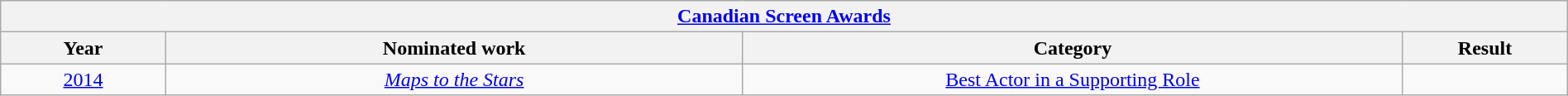<table width="100%" class="wikitable">
<tr>
<th colspan="4" align="center"><a href='#'>Canadian Screen Awards</a></th>
</tr>
<tr>
<th width="10%">Year</th>
<th width="35%">Nominated work</th>
<th width="40%">Category</th>
<th width="10%">Result</th>
</tr>
<tr>
<td align="center"><a href='#'>2014</a></td>
<td align="center"><em><a href='#'>Maps to the Stars</a></em></td>
<td align="center"><a href='#'>Best Actor in a Supporting Role</a></td>
<td></td>
</tr>
</table>
